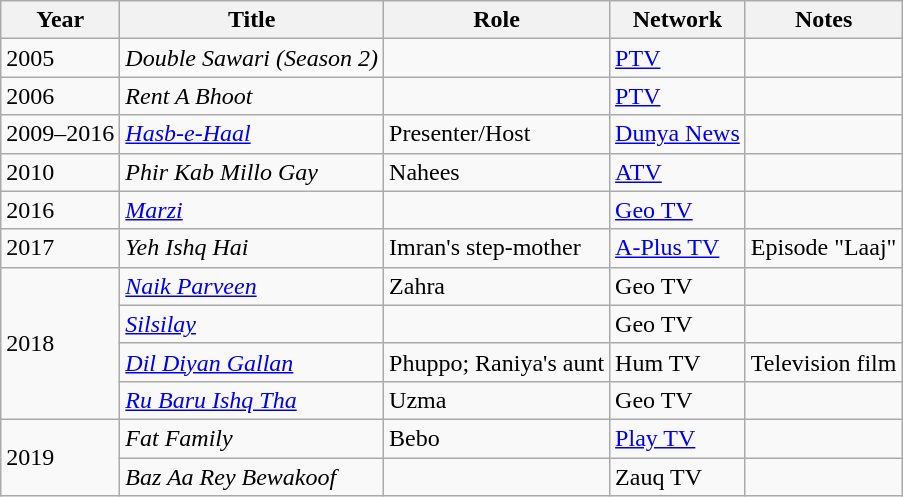<table class="wikitable">
<tr>
<th>Year</th>
<th>Title</th>
<th>Role</th>
<th>Network</th>
<th>Notes</th>
</tr>
<tr>
<td>2005</td>
<td><em>Double Sawari (Season 2)</em></td>
<td></td>
<td><a href='#'>PTV</a></td>
<td></td>
</tr>
<tr>
<td>2006</td>
<td><em>Rent A Bhoot</em></td>
<td></td>
<td><a href='#'>PTV</a></td>
<td></td>
</tr>
<tr>
<td>2009–2016</td>
<td><em><a href='#'>Hasb-e-Haal</a></em></td>
<td>Presenter/Host</td>
<td><a href='#'>Dunya News</a></td>
<td></td>
</tr>
<tr>
<td>2010</td>
<td><em>Phir Kab Millo Gay</em></td>
<td>Nahees</td>
<td><a href='#'>ATV</a></td>
<td></td>
</tr>
<tr>
<td>2016</td>
<td><em><a href='#'>Marzi</a></em></td>
<td></td>
<td><a href='#'>Geo TV</a><br></td>
<td></td>
</tr>
<tr>
<td>2017</td>
<td><em>Yeh Ishq Hai</em></td>
<td>Imran's step-mother</td>
<td><a href='#'>A-Plus TV</a></td>
<td>Episode "Laaj"</td>
</tr>
<tr>
<td rowspan="4">2018</td>
<td><em><a href='#'>Naik Parveen</a></em></td>
<td>Zahra</td>
<td>Geo TV</td>
<td></td>
</tr>
<tr>
<td><em><a href='#'>Silsilay</a></em></td>
<td></td>
<td>Geo TV</td>
<td></td>
</tr>
<tr>
<td><em><a href='#'>Dil Diyan Gallan</a></em></td>
<td>Phuppo; Raniya's aunt</td>
<td>Hum TV</td>
<td>Television film</td>
</tr>
<tr>
<td><em><a href='#'>Ru Baru Ishq Tha</a></em></td>
<td>Uzma</td>
<td>Geo TV</td>
<td></td>
</tr>
<tr>
<td rowspan="2">2019</td>
<td><em>Fat Family</em></td>
<td>Bebo</td>
<td><a href='#'>Play TV</a></td>
<td></td>
</tr>
<tr>
<td><em>Baz Aa Rey Bewakoof</em></td>
<td></td>
<td>Zauq TV</td>
<td></td>
</tr>
</table>
